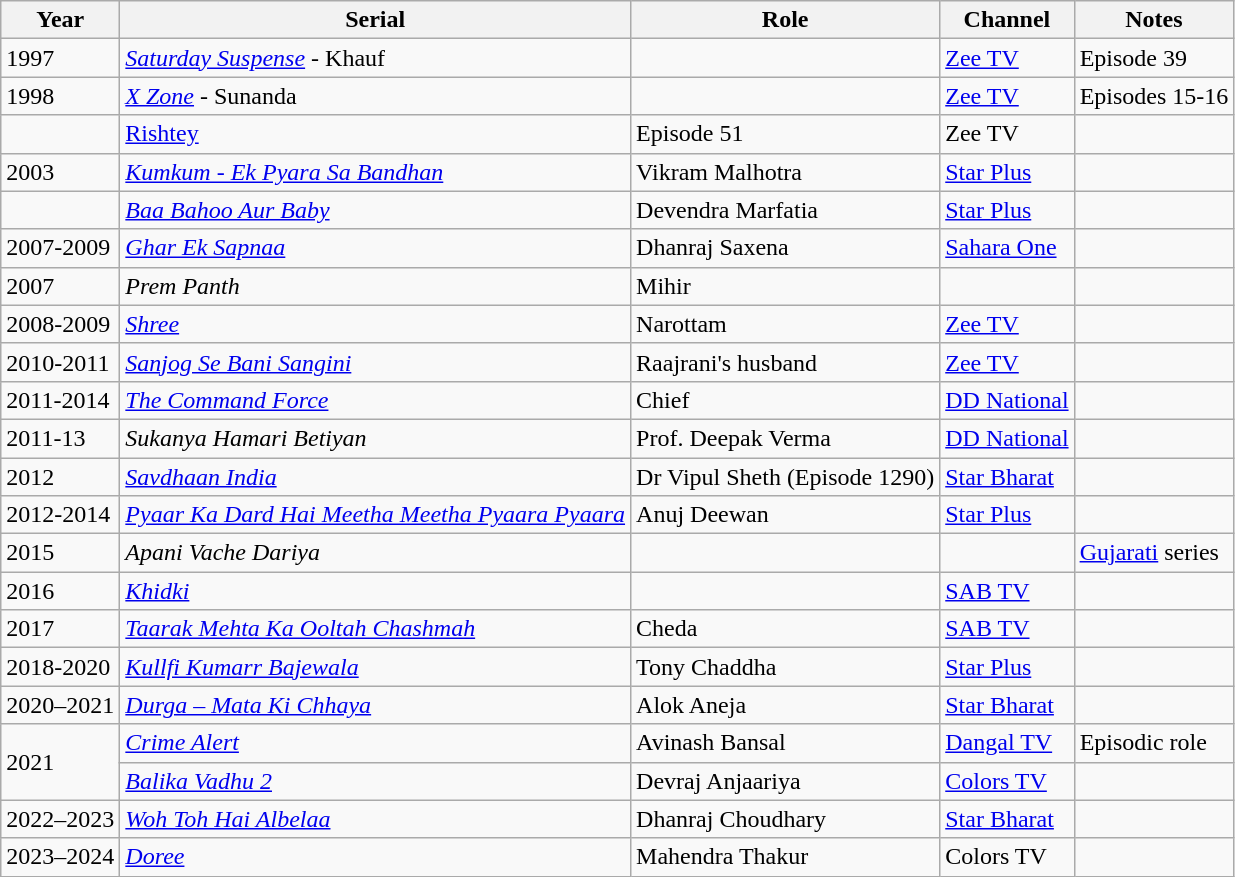<table class="wikitable sortable">
<tr>
<th>Year</th>
<th>Serial</th>
<th>Role</th>
<th>Channel</th>
<th>Notes</th>
</tr>
<tr>
<td>1997</td>
<td><em><a href='#'>Saturday Suspense</a></em> - Khauf</td>
<td></td>
<td><a href='#'>Zee TV</a></td>
<td>Episode 39</td>
</tr>
<tr>
<td>1998</td>
<td><em><a href='#'>X Zone</a></em> - Sunanda</td>
<td></td>
<td><a href='#'>Zee TV</a></td>
<td>Episodes 15-16</td>
</tr>
<tr>
<td></td>
<td><a href='#'>Rishtey</a></td>
<td>Episode 51</td>
<td>Zee TV</td>
<td></td>
</tr>
<tr>
<td>2003</td>
<td><em><a href='#'>Kumkum - Ek Pyara Sa Bandhan</a></em></td>
<td>Vikram Malhotra</td>
<td><a href='#'>Star Plus</a></td>
<td></td>
</tr>
<tr>
<td></td>
<td><em><a href='#'>Baa Bahoo Aur Baby</a></em></td>
<td>Devendra Marfatia</td>
<td><a href='#'>Star Plus</a></td>
<td></td>
</tr>
<tr>
<td>2007-2009</td>
<td><em><a href='#'>Ghar Ek Sapnaa</a></em></td>
<td>Dhanraj Saxena</td>
<td><a href='#'>Sahara One</a></td>
<td></td>
</tr>
<tr>
<td>2007</td>
<td><em>Prem Panth</em></td>
<td>Mihir</td>
<td></td>
<td></td>
</tr>
<tr>
<td>2008-2009</td>
<td><em><a href='#'>Shree</a></em></td>
<td>Narottam</td>
<td><a href='#'>Zee TV</a></td>
<td></td>
</tr>
<tr>
<td>2010-2011</td>
<td><em><a href='#'>Sanjog Se Bani Sangini</a></em></td>
<td>Raajrani's husband</td>
<td><a href='#'>Zee TV</a></td>
<td></td>
</tr>
<tr>
<td>2011-2014</td>
<td><em><a href='#'>The Command Force</a></em></td>
<td>Chief</td>
<td><a href='#'>DD National</a></td>
<td></td>
</tr>
<tr>
<td>2011-13</td>
<td><em>Sukanya Hamari Betiyan</em></td>
<td>Prof. Deepak Verma</td>
<td><a href='#'>DD National</a></td>
<td></td>
</tr>
<tr>
<td>2012</td>
<td><em><a href='#'>Savdhaan India</a></em></td>
<td>Dr Vipul Sheth (Episode 1290)</td>
<td><a href='#'>Star Bharat</a></td>
<td></td>
</tr>
<tr>
<td>2012-2014</td>
<td><em><a href='#'>Pyaar Ka Dard Hai Meetha Meetha Pyaara Pyaara</a></em></td>
<td>Anuj Deewan</td>
<td><a href='#'>Star Plus</a></td>
<td></td>
</tr>
<tr>
<td>2015</td>
<td><em>Apani Vache Dariya</em></td>
<td></td>
<td></td>
<td><a href='#'>Gujarati</a> series</td>
</tr>
<tr>
<td>2016</td>
<td><em><a href='#'>Khidki</a></em></td>
<td></td>
<td><a href='#'>SAB TV</a></td>
<td></td>
</tr>
<tr>
<td>2017</td>
<td><em><a href='#'>Taarak Mehta Ka Ooltah Chashmah</a></em></td>
<td>Cheda</td>
<td><a href='#'>SAB TV</a></td>
<td></td>
</tr>
<tr>
<td>2018-2020</td>
<td><em><a href='#'>Kullfi Kumarr Bajewala</a></em></td>
<td>Tony Chaddha</td>
<td><a href='#'>Star Plus</a></td>
<td></td>
</tr>
<tr>
<td>2020–2021</td>
<td><em><a href='#'>Durga – Mata Ki Chhaya</a></em></td>
<td>Alok Aneja</td>
<td><a href='#'>Star Bharat</a></td>
<td></td>
</tr>
<tr>
<td rowspan="2">2021</td>
<td><em><a href='#'>Crime Alert</a></em></td>
<td>Avinash Bansal</td>
<td><a href='#'>Dangal TV</a></td>
<td>Episodic role</td>
</tr>
<tr>
<td><em><a href='#'>Balika Vadhu 2</a></em></td>
<td>Devraj Anjaariya</td>
<td><a href='#'>Colors TV</a></td>
<td></td>
</tr>
<tr>
<td>2022–2023</td>
<td><em><a href='#'>Woh Toh Hai Albelaa</a></em></td>
<td>Dhanraj Choudhary</td>
<td><a href='#'>Star Bharat</a></td>
<td></td>
</tr>
<tr>
<td>2023–2024</td>
<td><em><a href='#'>Doree</a></em></td>
<td>Mahendra Thakur</td>
<td>Colors TV</td>
<td></td>
</tr>
</table>
